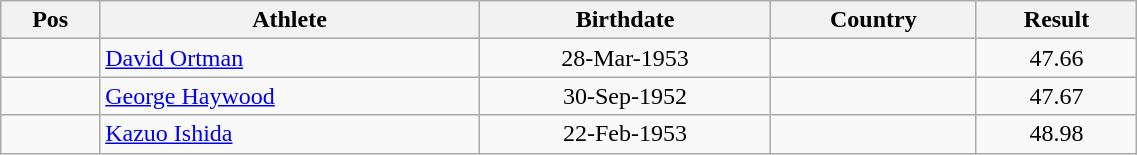<table class="wikitable"  style="text-align:center; width:60%;">
<tr>
<th>Pos</th>
<th>Athlete</th>
<th>Birthdate</th>
<th>Country</th>
<th>Result</th>
</tr>
<tr>
<td align=center></td>
<td align=left><a href='#'>David Ortman</a></td>
<td>28-Mar-1953</td>
<td align=left></td>
<td>47.66</td>
</tr>
<tr>
<td align=center></td>
<td align=left><a href='#'>George Haywood</a></td>
<td>30-Sep-1952</td>
<td align=left></td>
<td>47.67</td>
</tr>
<tr>
<td align=center></td>
<td align=left><a href='#'>Kazuo Ishida</a></td>
<td>22-Feb-1953</td>
<td align=left></td>
<td>48.98</td>
</tr>
</table>
